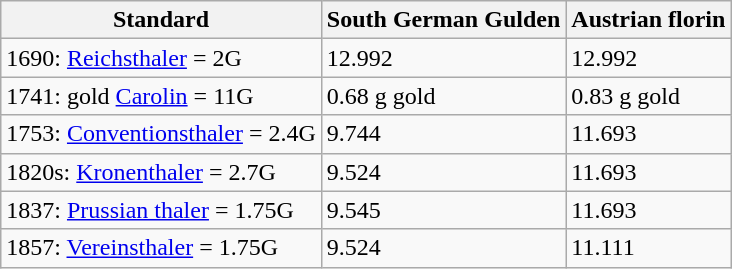<table class="wikitable">
<tr>
<th>Standard</th>
<th>South German Gulden</th>
<th>Austrian florin</th>
</tr>
<tr>
<td>1690: <a href='#'>Reichsthaler</a> = 2G</td>
<td>12.992</td>
<td>12.992</td>
</tr>
<tr>
<td>1741: gold <a href='#'>Carolin</a> = 11G</td>
<td>0.68 g gold</td>
<td>0.83 g gold</td>
</tr>
<tr>
<td>1753: <a href='#'>Conventionsthaler</a> = 2.4G</td>
<td>9.744</td>
<td>11.693</td>
</tr>
<tr>
<td>1820s: <a href='#'>Kronenthaler</a> = 2.7G</td>
<td>9.524</td>
<td>11.693</td>
</tr>
<tr>
<td>1837: <a href='#'>Prussian thaler</a> = 1.75G</td>
<td>9.545</td>
<td>11.693</td>
</tr>
<tr>
<td>1857: <a href='#'>Vereinsthaler</a> = 1.75G</td>
<td>9.524</td>
<td>11.111</td>
</tr>
</table>
